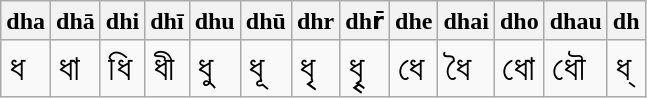<table class="wikitable">
<tr>
<th>dha</th>
<th>dhā</th>
<th>dhi</th>
<th>dhī</th>
<th>dhu</th>
<th>dhū</th>
<th>dhr</th>
<th>dhr̄</th>
<th>dhe</th>
<th>dhai</th>
<th>dho</th>
<th>dhau</th>
<th>dh</th>
</tr>
<tr style="font-size: 150%;">
<td>ধ</td>
<td>ধা</td>
<td>ধি</td>
<td>ধী</td>
<td>ধু</td>
<td>ধূ</td>
<td>ধৃ</td>
<td>ধৄ</td>
<td>ধে</td>
<td>ধৈ</td>
<td>ধো</td>
<td>ধৌ</td>
<td>ধ্</td>
</tr>
</table>
